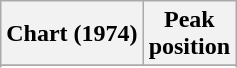<table class="wikitable sortable">
<tr>
<th align="left">Chart (1974)</th>
<th align="center">Peak<br>position</th>
</tr>
<tr>
</tr>
<tr>
</tr>
</table>
